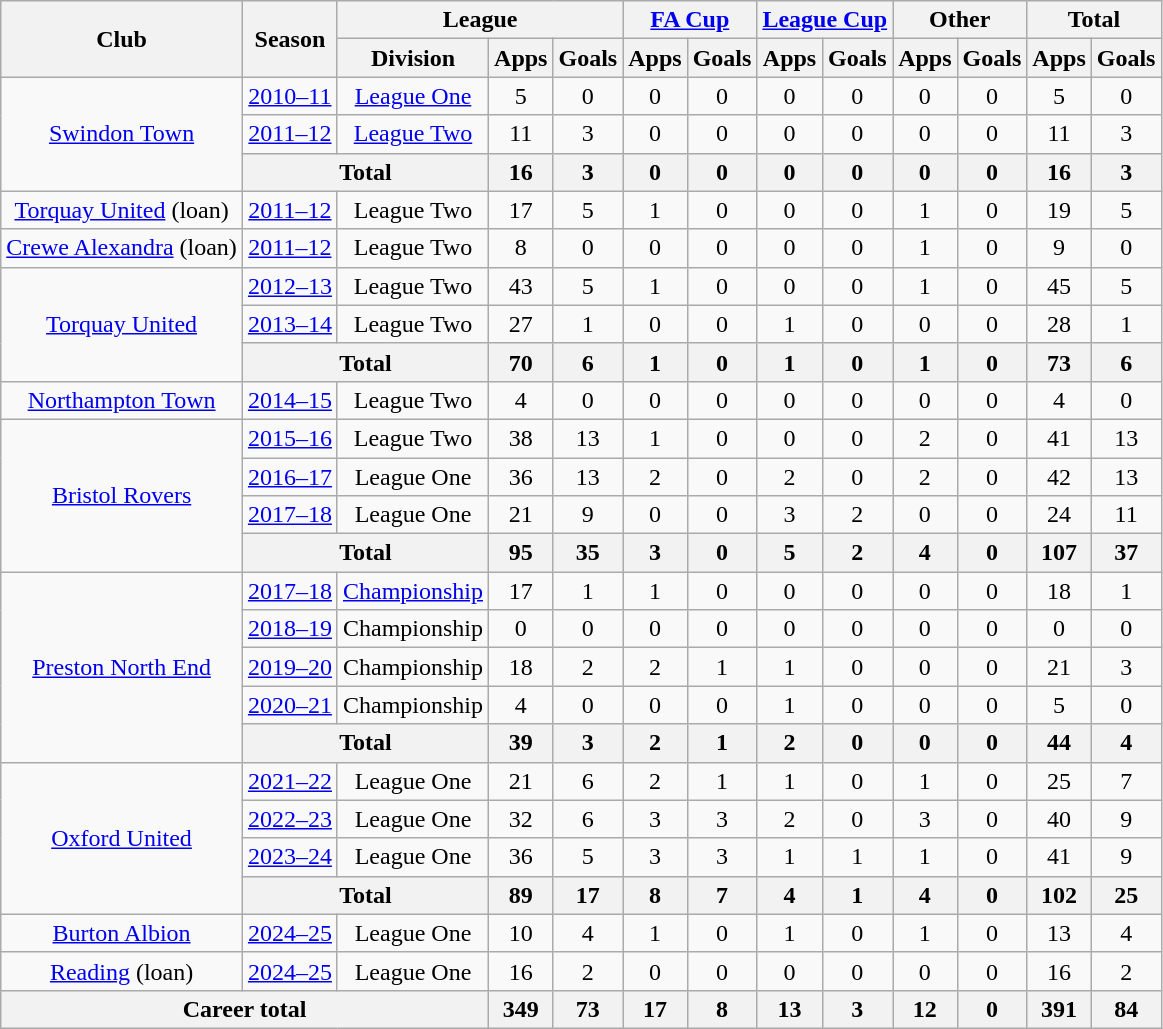<table class="wikitable" style="text-align:center">
<tr>
<th rowspan="2">Club</th>
<th rowspan="2">Season</th>
<th colspan="3">League</th>
<th colspan="2"><a href='#'>FA Cup</a></th>
<th colspan="2"><a href='#'>League Cup</a></th>
<th colspan="2">Other</th>
<th colspan="2">Total</th>
</tr>
<tr>
<th>Division</th>
<th>Apps</th>
<th>Goals</th>
<th>Apps</th>
<th>Goals</th>
<th>Apps</th>
<th>Goals</th>
<th>Apps</th>
<th>Goals</th>
<th>Apps</th>
<th>Goals</th>
</tr>
<tr>
<td rowspan="3"><a href='#'>Swindon Town</a></td>
<td><a href='#'>2010–11</a></td>
<td><a href='#'>League One</a></td>
<td>5</td>
<td>0</td>
<td>0</td>
<td>0</td>
<td>0</td>
<td>0</td>
<td>0</td>
<td>0</td>
<td>5</td>
<td>0</td>
</tr>
<tr>
<td><a href='#'>2011–12</a></td>
<td><a href='#'>League Two</a></td>
<td>11</td>
<td>3</td>
<td>0</td>
<td>0</td>
<td>0</td>
<td>0</td>
<td>0</td>
<td>0</td>
<td>11</td>
<td>3</td>
</tr>
<tr>
<th colspan="2">Total</th>
<th>16</th>
<th>3</th>
<th>0</th>
<th>0</th>
<th>0</th>
<th>0</th>
<th>0</th>
<th>0</th>
<th>16</th>
<th>3</th>
</tr>
<tr>
<td><a href='#'>Torquay United</a> (loan)</td>
<td><a href='#'>2011–12</a></td>
<td>League Two</td>
<td>17</td>
<td>5</td>
<td>1</td>
<td>0</td>
<td>0</td>
<td>0</td>
<td>1</td>
<td>0</td>
<td>19</td>
<td>5</td>
</tr>
<tr>
<td><a href='#'>Crewe Alexandra</a> (loan)</td>
<td><a href='#'>2011–12</a></td>
<td>League Two</td>
<td>8</td>
<td>0</td>
<td>0</td>
<td>0</td>
<td>0</td>
<td>0</td>
<td>1</td>
<td>0</td>
<td>9</td>
<td>0</td>
</tr>
<tr>
<td rowspan="3"><a href='#'>Torquay United</a></td>
<td><a href='#'>2012–13</a></td>
<td>League Two</td>
<td>43</td>
<td>5</td>
<td>1</td>
<td>0</td>
<td>0</td>
<td>0</td>
<td>1</td>
<td>0</td>
<td>45</td>
<td>5</td>
</tr>
<tr>
<td><a href='#'>2013–14</a></td>
<td>League Two</td>
<td>27</td>
<td>1</td>
<td>0</td>
<td>0</td>
<td>1</td>
<td>0</td>
<td>0</td>
<td>0</td>
<td>28</td>
<td>1</td>
</tr>
<tr>
<th colspan="2">Total</th>
<th>70</th>
<th>6</th>
<th>1</th>
<th>0</th>
<th>1</th>
<th>0</th>
<th>1</th>
<th>0</th>
<th>73</th>
<th>6</th>
</tr>
<tr>
<td><a href='#'>Northampton Town</a></td>
<td><a href='#'>2014–15</a></td>
<td>League Two</td>
<td>4</td>
<td>0</td>
<td>0</td>
<td>0</td>
<td>0</td>
<td>0</td>
<td>0</td>
<td>0</td>
<td>4</td>
<td>0</td>
</tr>
<tr>
<td rowspan="4"><a href='#'>Bristol Rovers</a></td>
<td><a href='#'>2015–16</a></td>
<td>League Two</td>
<td>38</td>
<td>13</td>
<td>1</td>
<td>0</td>
<td>0</td>
<td>0</td>
<td>2</td>
<td>0</td>
<td>41</td>
<td>13</td>
</tr>
<tr>
<td><a href='#'>2016–17</a></td>
<td>League One</td>
<td>36</td>
<td>13</td>
<td>2</td>
<td>0</td>
<td>2</td>
<td>0</td>
<td>2</td>
<td>0</td>
<td>42</td>
<td>13</td>
</tr>
<tr>
<td><a href='#'>2017–18</a></td>
<td>League One</td>
<td>21</td>
<td>9</td>
<td>0</td>
<td>0</td>
<td>3</td>
<td>2</td>
<td>0</td>
<td>0</td>
<td>24</td>
<td>11</td>
</tr>
<tr>
<th colspan="2">Total</th>
<th>95</th>
<th>35</th>
<th>3</th>
<th>0</th>
<th>5</th>
<th>2</th>
<th>4</th>
<th>0</th>
<th>107</th>
<th>37</th>
</tr>
<tr>
<td rowspan=5><a href='#'>Preston North End</a></td>
<td><a href='#'>2017–18</a></td>
<td><a href='#'>Championship</a></td>
<td>17</td>
<td>1</td>
<td>1</td>
<td>0</td>
<td>0</td>
<td>0</td>
<td>0</td>
<td>0</td>
<td>18</td>
<td>1</td>
</tr>
<tr>
<td><a href='#'>2018–19</a></td>
<td>Championship</td>
<td>0</td>
<td>0</td>
<td>0</td>
<td>0</td>
<td>0</td>
<td>0</td>
<td>0</td>
<td>0</td>
<td>0</td>
<td>0</td>
</tr>
<tr>
<td><a href='#'>2019–20</a></td>
<td>Championship</td>
<td>18</td>
<td>2</td>
<td>2</td>
<td>1</td>
<td>1</td>
<td>0</td>
<td>0</td>
<td>0</td>
<td>21</td>
<td>3</td>
</tr>
<tr>
<td><a href='#'>2020–21</a></td>
<td>Championship</td>
<td>4</td>
<td>0</td>
<td>0</td>
<td>0</td>
<td>1</td>
<td>0</td>
<td>0</td>
<td>0</td>
<td>5</td>
<td>0</td>
</tr>
<tr>
<th colspan=2>Total</th>
<th>39</th>
<th>3</th>
<th>2</th>
<th>1</th>
<th>2</th>
<th>0</th>
<th>0</th>
<th>0</th>
<th>44</th>
<th>4</th>
</tr>
<tr>
<td rowspan="4"><a href='#'>Oxford United</a></td>
<td><a href='#'>2021–22</a></td>
<td>League One</td>
<td>21</td>
<td>6</td>
<td>2</td>
<td>1</td>
<td>1</td>
<td>0</td>
<td>1</td>
<td>0</td>
<td>25</td>
<td>7</td>
</tr>
<tr>
<td><a href='#'>2022–23</a></td>
<td>League One</td>
<td>32</td>
<td>6</td>
<td>3</td>
<td>3</td>
<td>2</td>
<td>0</td>
<td>3</td>
<td>0</td>
<td>40</td>
<td>9</td>
</tr>
<tr>
<td><a href='#'>2023–24</a></td>
<td>League One</td>
<td>36</td>
<td>5</td>
<td>3</td>
<td>3</td>
<td>1</td>
<td>1</td>
<td>1</td>
<td>0</td>
<td>41</td>
<td>9</td>
</tr>
<tr>
<th colspan=2>Total</th>
<th>89</th>
<th>17</th>
<th>8</th>
<th>7</th>
<th>4</th>
<th>1</th>
<th>4</th>
<th>0</th>
<th>102</th>
<th>25</th>
</tr>
<tr>
<td><a href='#'>Burton Albion</a></td>
<td><a href='#'>2024–25</a></td>
<td>League One</td>
<td>10</td>
<td>4</td>
<td>1</td>
<td>0</td>
<td>1</td>
<td>0</td>
<td>1</td>
<td>0</td>
<td>13</td>
<td>4</td>
</tr>
<tr>
<td><a href='#'>Reading</a> (loan)</td>
<td><a href='#'>2024–25</a></td>
<td>League One</td>
<td>16</td>
<td>2</td>
<td>0</td>
<td>0</td>
<td>0</td>
<td>0</td>
<td>0</td>
<td>0</td>
<td>16</td>
<td>2</td>
</tr>
<tr>
<th colspan="3">Career total</th>
<th>349</th>
<th>73</th>
<th>17</th>
<th>8</th>
<th>13</th>
<th>3</th>
<th>12</th>
<th>0</th>
<th>391</th>
<th>84</th>
</tr>
</table>
